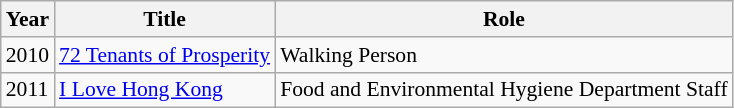<table class="wikitable" style="font-size: 90%;">
<tr>
<th>Year</th>
<th>Title</th>
<th>Role</th>
</tr>
<tr>
<td rowspan=1>2010</td>
<td><a href='#'>72 Tenants of Prosperity</a></td>
<td>Walking Person</td>
</tr>
<tr>
<td rowspan=1>2011</td>
<td><a href='#'>I Love Hong Kong</a></td>
<td>Food and Environmental Hygiene Department Staff</td>
</tr>
</table>
